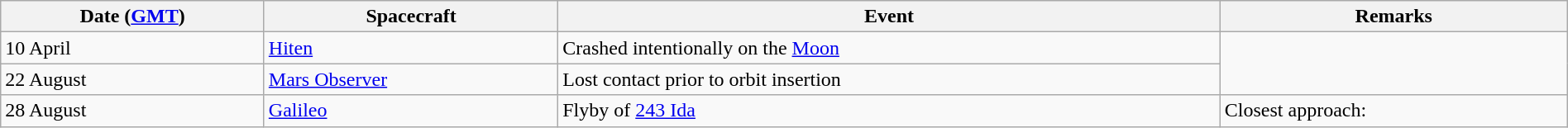<table class="wikitable" border="1" width="100%">
<tr>
<th>Date (<a href='#'>GMT</a>)</th>
<th>Spacecraft</th>
<th>Event</th>
<th>Remarks</th>
</tr>
<tr>
<td>10 April</td>
<td><a href='#'>Hiten</a></td>
<td>Crashed intentionally on the <a href='#'>Moon</a></td>
</tr>
<tr>
<td>22 August</td>
<td><a href='#'>Mars Observer</a></td>
<td>Lost contact prior to orbit insertion</td>
</tr>
<tr>
<td>28 August</td>
<td><a href='#'>Galileo</a></td>
<td>Flyby of <a href='#'>243 Ida</a></td>
<td>Closest approach: </td>
</tr>
</table>
